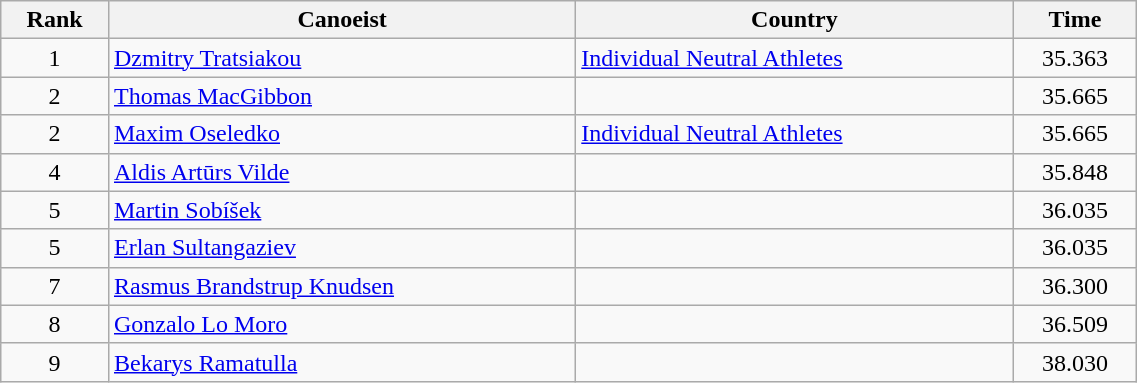<table class="wikitable" style="text-align:center;width: 60%">
<tr>
<th>Rank</th>
<th>Canoeist</th>
<th>Country</th>
<th>Time</th>
</tr>
<tr>
<td>1</td>
<td align="left"><a href='#'>Dzmitry Tratsiakou</a></td>
<td align="left"><a href='#'>Individual Neutral Athletes</a></td>
<td>35.363</td>
</tr>
<tr>
<td>2</td>
<td align="left"><a href='#'>Thomas MacGibbon</a></td>
<td align="left"></td>
<td>35.665</td>
</tr>
<tr>
<td>2</td>
<td align="left"><a href='#'>Maxim Oseledko</a></td>
<td align="left"><a href='#'>Individual Neutral Athletes</a></td>
<td>35.665</td>
</tr>
<tr>
<td>4</td>
<td align="left"><a href='#'>Aldis Artūrs Vilde</a></td>
<td align="left"></td>
<td>35.848</td>
</tr>
<tr>
<td>5</td>
<td align="left"><a href='#'>Martin Sobíšek</a></td>
<td align="left"></td>
<td>36.035</td>
</tr>
<tr>
<td>5</td>
<td align="left"><a href='#'>Erlan Sultangaziev</a></td>
<td align="left"></td>
<td>36.035</td>
</tr>
<tr>
<td>7</td>
<td align="left"><a href='#'>Rasmus Brandstrup Knudsen</a></td>
<td align="left"></td>
<td>36.300</td>
</tr>
<tr>
<td>8</td>
<td align="left"><a href='#'>Gonzalo Lo Moro</a></td>
<td align="left"></td>
<td>36.509</td>
</tr>
<tr>
<td>9</td>
<td align="left"><a href='#'>Bekarys Ramatulla</a></td>
<td align="left"></td>
<td>38.030</td>
</tr>
</table>
